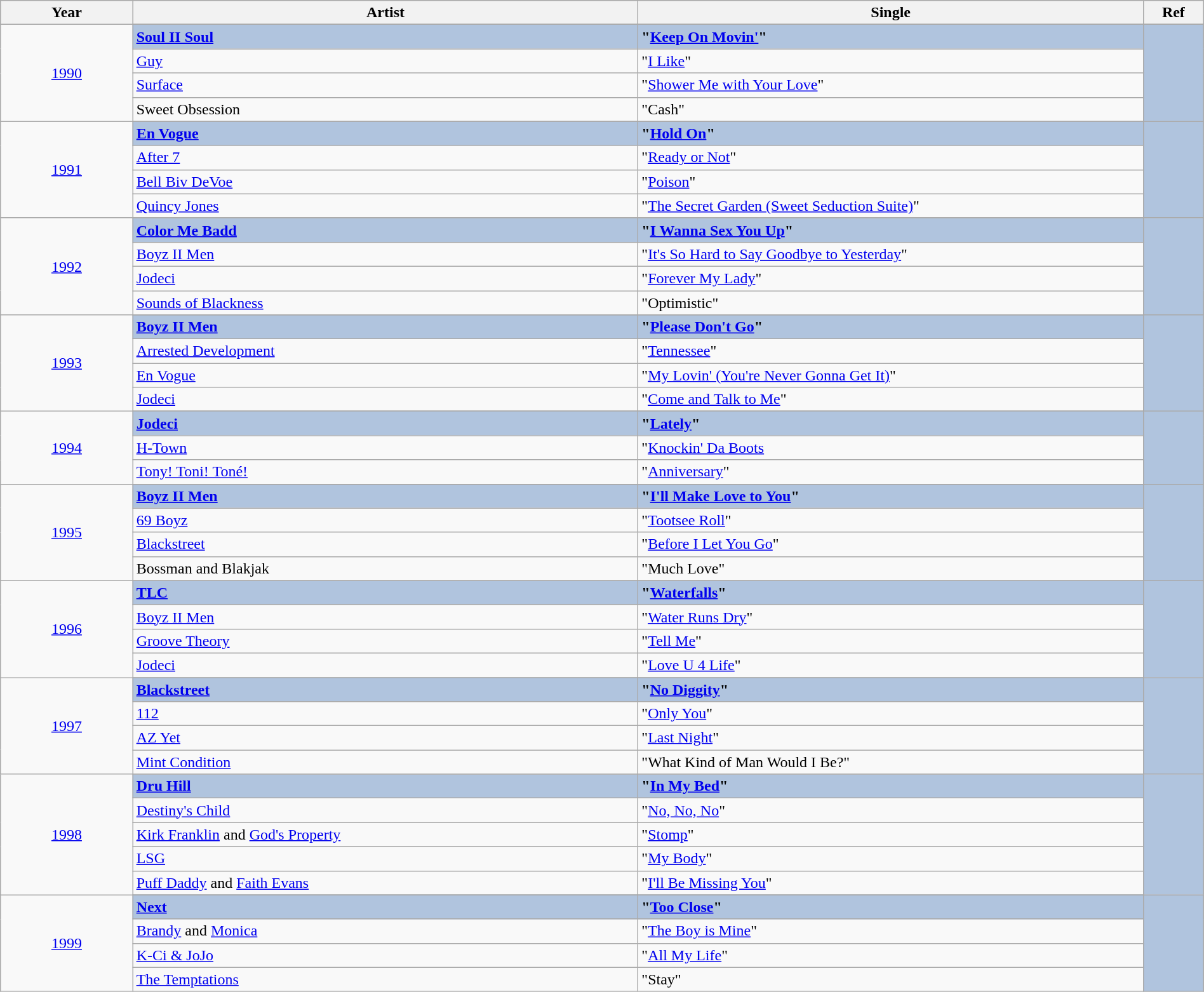<table class="wikitable" style="width:100%;">
<tr style="background:#bebebe;">
<th style="width:11%;">Year</th>
<th style="width:42%;">Artist</th>
<th style="width:42%;">Single</th>
<th style="width:5%;">Ref</th>
</tr>
<tr>
<td rowspan="5" align="center"><a href='#'>1990</a></td>
</tr>
<tr style="background:#B0C4DE">
<td><strong><a href='#'>Soul II Soul</a></strong></td>
<td><strong>"<a href='#'>Keep On Movin'</a>"</strong></td>
<td rowspan="5" align="center"></td>
</tr>
<tr>
<td><a href='#'>Guy</a></td>
<td>"<a href='#'>I Like</a>"</td>
</tr>
<tr>
<td><a href='#'>Surface</a></td>
<td>"<a href='#'>Shower Me with Your Love</a>"</td>
</tr>
<tr>
<td>Sweet Obsession</td>
<td>"Cash"</td>
</tr>
<tr>
<td rowspan="5" align="center"><a href='#'>1991</a></td>
</tr>
<tr style="background:#B0C4DE">
<td><strong><a href='#'>En Vogue</a></strong></td>
<td><strong>"<a href='#'>Hold On</a>"</strong></td>
<td rowspan="5" align="center"></td>
</tr>
<tr>
<td><a href='#'>After 7</a></td>
<td>"<a href='#'>Ready or Not</a>"</td>
</tr>
<tr>
<td><a href='#'>Bell Biv DeVoe</a></td>
<td>"<a href='#'>Poison</a>"</td>
</tr>
<tr>
<td><a href='#'>Quincy Jones</a> <br> </td>
<td>"<a href='#'>The Secret Garden (Sweet Seduction Suite)</a>"</td>
</tr>
<tr>
<td rowspan="5" align="center"><a href='#'>1992</a></td>
</tr>
<tr style="background:#B0C4DE">
<td><strong><a href='#'>Color Me Badd</a></strong></td>
<td><strong>"<a href='#'>I Wanna Sex You Up</a>"</strong></td>
<td rowspan="5" align="center"></td>
</tr>
<tr>
<td><a href='#'>Boyz II Men</a></td>
<td>"<a href='#'>It's So Hard to Say Goodbye to Yesterday</a>"</td>
</tr>
<tr>
<td><a href='#'>Jodeci</a></td>
<td>"<a href='#'>Forever My Lady</a>"</td>
</tr>
<tr>
<td><a href='#'>Sounds of Blackness</a></td>
<td>"Optimistic"</td>
</tr>
<tr>
<td rowspan="5" align="center"><a href='#'>1993</a></td>
</tr>
<tr style="background:#B0C4DE">
<td><strong><a href='#'>Boyz II Men</a></strong></td>
<td><strong>"<a href='#'>Please Don't Go</a>"</strong></td>
<td rowspan="5" align="center"></td>
</tr>
<tr>
<td><a href='#'>Arrested Development</a></td>
<td>"<a href='#'>Tennessee</a>"</td>
</tr>
<tr>
<td><a href='#'>En Vogue</a></td>
<td>"<a href='#'>My Lovin' (You're Never Gonna Get It)</a>"</td>
</tr>
<tr>
<td><a href='#'>Jodeci</a></td>
<td>"<a href='#'>Come and Talk to Me</a>"</td>
</tr>
<tr>
<td rowspan="4" align="center"><a href='#'>1994</a></td>
</tr>
<tr style="background:#B0C4DE">
<td><strong><a href='#'>Jodeci</a></strong></td>
<td><strong>"<a href='#'>Lately</a>"</strong></td>
<td rowspan="4" align="center"></td>
</tr>
<tr>
<td><a href='#'>H-Town</a></td>
<td>"<a href='#'>Knockin' Da Boots</a></td>
</tr>
<tr>
<td><a href='#'>Tony! Toni! Toné!</a></td>
<td>"<a href='#'>Anniversary</a>"</td>
</tr>
<tr>
<td rowspan="5" align="center"><a href='#'>1995</a></td>
</tr>
<tr style="background:#B0C4DE">
<td><strong><a href='#'>Boyz II Men</a></strong></td>
<td><strong>"<a href='#'>I'll Make Love to You</a>"</strong></td>
<td rowspan="5" align="center"></td>
</tr>
<tr>
<td><a href='#'>69 Boyz</a></td>
<td>"<a href='#'>Tootsee Roll</a>"</td>
</tr>
<tr>
<td><a href='#'>Blackstreet</a></td>
<td>"<a href='#'>Before I Let You Go</a>"</td>
</tr>
<tr>
<td>Bossman and Blakjak</td>
<td>"Much Love"</td>
</tr>
<tr>
<td rowspan="5" align="center"><a href='#'>1996</a></td>
</tr>
<tr style="background:#B0C4DE">
<td><strong><a href='#'>TLC</a></strong></td>
<td><strong>"<a href='#'>Waterfalls</a>"</strong></td>
<td rowspan="5" align="center"></td>
</tr>
<tr>
<td><a href='#'>Boyz II Men</a></td>
<td>"<a href='#'>Water Runs Dry</a>"</td>
</tr>
<tr>
<td><a href='#'>Groove Theory</a></td>
<td>"<a href='#'>Tell Me</a>"</td>
</tr>
<tr>
<td><a href='#'>Jodeci</a></td>
<td>"<a href='#'>Love U 4 Life</a>"</td>
</tr>
<tr>
<td rowspan="5" align="center"><a href='#'>1997</a></td>
</tr>
<tr style="background:#B0C4DE">
<td><strong><a href='#'>Blackstreet</a> </strong></td>
<td><strong>"<a href='#'>No Diggity</a>"</strong></td>
<td rowspan="5" align="center"></td>
</tr>
<tr>
<td><a href='#'>112</a></td>
<td>"<a href='#'>Only You</a>"</td>
</tr>
<tr>
<td><a href='#'>AZ Yet</a></td>
<td>"<a href='#'>Last Night</a>"</td>
</tr>
<tr>
<td><a href='#'>Mint Condition</a></td>
<td>"What Kind of Man Would I Be?"</td>
</tr>
<tr>
<td rowspan="6" align="center"><a href='#'>1998</a></td>
</tr>
<tr style="background:#B0C4DE">
<td><strong><a href='#'>Dru Hill</a></strong></td>
<td><strong>"<a href='#'>In My Bed</a>"</strong></td>
<td rowspan="6" align="center"></td>
</tr>
<tr>
<td><a href='#'>Destiny's Child</a></td>
<td>"<a href='#'>No, No, No</a>"</td>
</tr>
<tr>
<td><a href='#'>Kirk Franklin</a> and <a href='#'>God's Property</a></td>
<td>"<a href='#'>Stomp</a>"</td>
</tr>
<tr>
<td><a href='#'>LSG</a></td>
<td>"<a href='#'>My Body</a>"</td>
</tr>
<tr>
<td><a href='#'>Puff Daddy</a> and <a href='#'>Faith Evans</a> </td>
<td>"<a href='#'>I'll Be Missing You</a>"</td>
</tr>
<tr>
<td rowspan="5" align="center"><a href='#'>1999</a></td>
</tr>
<tr style="background:#B0C4DE">
<td><strong><a href='#'>Next</a></strong></td>
<td><strong>"<a href='#'>Too Close</a>"</strong></td>
<td rowspan="5" align="center"></td>
</tr>
<tr>
<td><a href='#'>Brandy</a> and <a href='#'>Monica</a></td>
<td>"<a href='#'>The Boy is Mine</a>"</td>
</tr>
<tr>
<td><a href='#'>K-Ci & JoJo</a></td>
<td>"<a href='#'>All My Life</a>"</td>
</tr>
<tr>
<td><a href='#'>The Temptations</a></td>
<td>"Stay"</td>
</tr>
</table>
